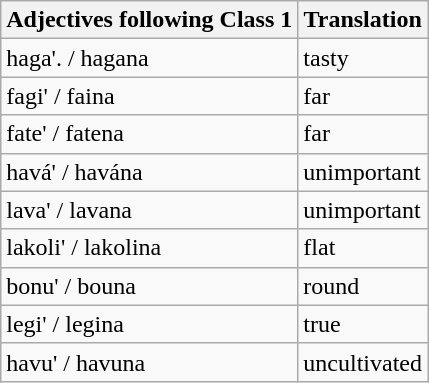<table class="wikitable">
<tr>
<th>Adjectives following Class 1</th>
<th>Translation</th>
</tr>
<tr>
<td>haga'. / hagana</td>
<td>tasty</td>
</tr>
<tr>
<td>fagi' / faina</td>
<td>far</td>
</tr>
<tr>
<td>fate' / fatena</td>
<td>far</td>
</tr>
<tr>
<td>havá' / havána</td>
<td>unimportant</td>
</tr>
<tr>
<td>lava' / lavana</td>
<td>unimportant</td>
</tr>
<tr>
<td>lakoli' / lakolina</td>
<td>flat</td>
</tr>
<tr>
<td>bonu' / bouna</td>
<td>round</td>
</tr>
<tr>
<td>legi' / legina</td>
<td>true</td>
</tr>
<tr>
<td>havu' / havuna</td>
<td>uncultivated</td>
</tr>
</table>
